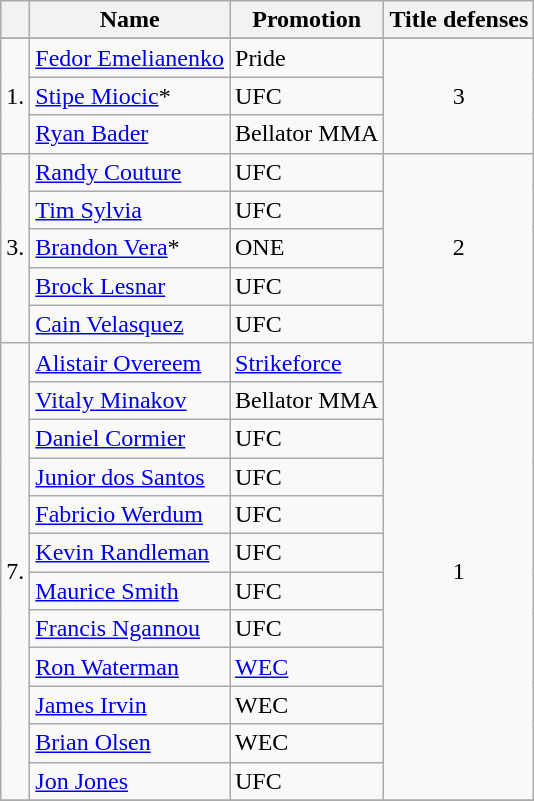<table class="sortable wikitable">
<tr>
<th></th>
<th>Name</th>
<th>Promotion</th>
<th>Title defenses</th>
</tr>
<tr>
</tr>
<tr bgcolor=>
<td rowspan="3">1.</td>
<td> <a href='#'>Fedor Emelianenko</a></td>
<td>Pride</td>
<td align="center" rowspan="3">3</td>
</tr>
<tr>
<td> <a href='#'>Stipe Miocic</a>*</td>
<td>UFC</td>
</tr>
<tr>
<td> <a href='#'>Ryan Bader</a></td>
<td>Bellator MMA</td>
</tr>
<tr>
<td rowspan="5">3.</td>
<td> <a href='#'>Randy Couture</a></td>
<td>UFC</td>
<td align="center" rowspan="5">2</td>
</tr>
<tr>
<td> <a href='#'>Tim Sylvia</a></td>
<td>UFC</td>
</tr>
<tr>
<td> <a href='#'>Brandon Vera</a>*</td>
<td>ONE</td>
</tr>
<tr>
<td> <a href='#'>Brock Lesnar</a></td>
<td>UFC</td>
</tr>
<tr>
<td> <a href='#'>Cain Velasquez</a></td>
<td>UFC</td>
</tr>
<tr>
<td rowspan="12">7.</td>
<td> <a href='#'>Alistair Overeem</a></td>
<td><a href='#'>Strikeforce</a></td>
<td align="center" rowspan="12">1</td>
</tr>
<tr>
<td> <a href='#'>Vitaly Minakov</a></td>
<td>Bellator MMA</td>
</tr>
<tr>
<td> <a href='#'>Daniel Cormier</a></td>
<td>UFC</td>
</tr>
<tr>
<td> <a href='#'>Junior dos Santos</a></td>
<td>UFC</td>
</tr>
<tr>
<td> <a href='#'>Fabricio Werdum</a></td>
<td>UFC</td>
</tr>
<tr>
<td> <a href='#'>Kevin Randleman</a></td>
<td>UFC</td>
</tr>
<tr>
<td> <a href='#'>Maurice Smith</a></td>
<td>UFC</td>
</tr>
<tr>
<td> <a href='#'>Francis Ngannou</a></td>
<td>UFC</td>
</tr>
<tr>
<td> <a href='#'>Ron Waterman</a></td>
<td><a href='#'>WEC</a></td>
</tr>
<tr>
<td> <a href='#'>James Irvin</a></td>
<td>WEC</td>
</tr>
<tr>
<td> <a href='#'>Brian Olsen</a></td>
<td>WEC</td>
</tr>
<tr>
<td> <a href='#'>Jon Jones</a></td>
<td>UFC</td>
</tr>
<tr>
</tr>
</table>
